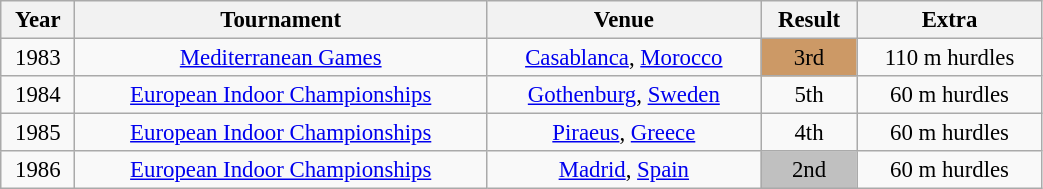<table class="wikitable" style=" text-align:center; font-size:95%;" width="55%">
<tr>
<th>Year</th>
<th>Tournament</th>
<th>Venue</th>
<th>Result</th>
<th>Extra</th>
</tr>
<tr>
<td>1983</td>
<td><a href='#'>Mediterranean Games</a></td>
<td><a href='#'>Casablanca</a>, <a href='#'>Morocco</a></td>
<td bgcolor="cc9966" align="center">3rd</td>
<td>110 m hurdles</td>
</tr>
<tr>
<td>1984</td>
<td><a href='#'>European Indoor Championships</a></td>
<td><a href='#'>Gothenburg</a>, <a href='#'>Sweden</a></td>
<td align="center">5th</td>
<td>60 m hurdles</td>
</tr>
<tr>
<td>1985</td>
<td><a href='#'>European Indoor Championships</a></td>
<td><a href='#'>Piraeus</a>, <a href='#'>Greece</a></td>
<td align="center">4th</td>
<td>60 m hurdles</td>
</tr>
<tr>
<td>1986</td>
<td><a href='#'>European Indoor Championships</a></td>
<td><a href='#'>Madrid</a>, <a href='#'>Spain</a></td>
<td bgcolor="silver" align="center">2nd</td>
<td>60 m hurdles</td>
</tr>
</table>
